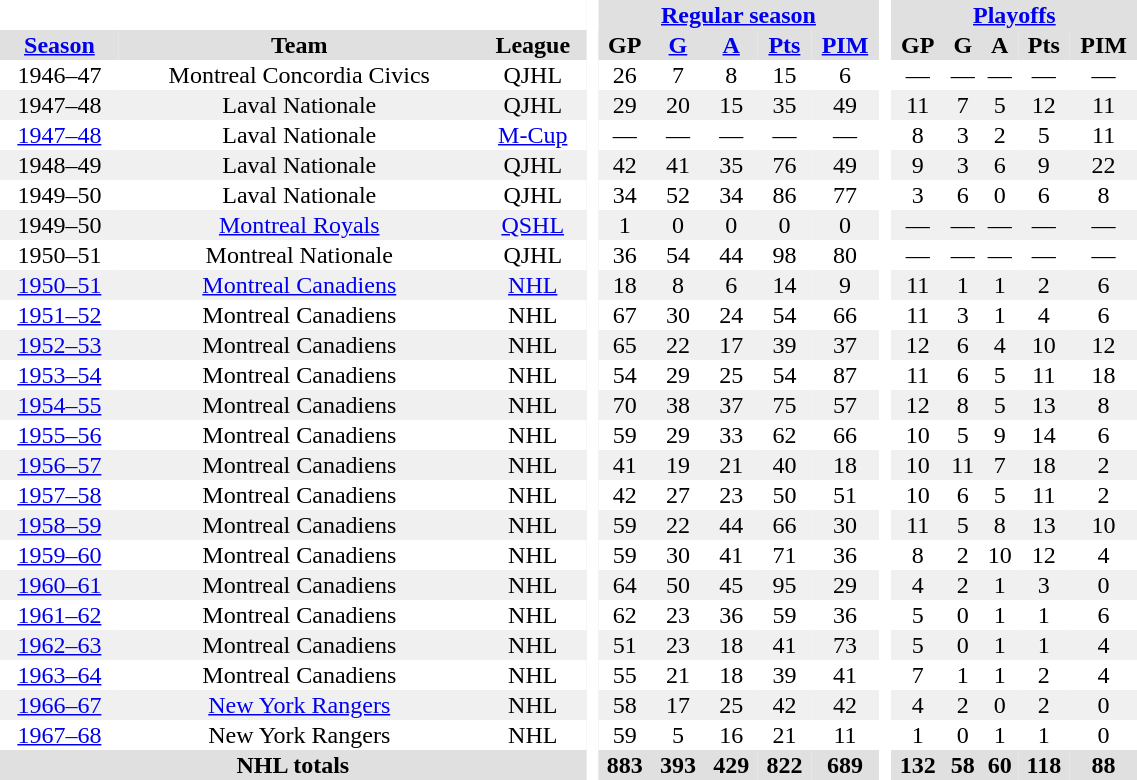<table border="0" cellpadding="1" cellspacing="0" style="text-align:center; width:60%">
<tr bgcolor="#e0e0e0">
<th colspan="3" bgcolor="#ffffff"> </th>
<th rowspan="99" bgcolor="#ffffff"> </th>
<th colspan="5"><a href='#'>Regular season</a></th>
<th rowspan="99" bgcolor="#ffffff"> </th>
<th colspan="5"><a href='#'>Playoffs</a></th>
</tr>
<tr bgcolor="#e0e0e0">
<th><a href='#'>Season</a></th>
<th>Team</th>
<th>League</th>
<th>GP</th>
<th><a href='#'>G</a></th>
<th><a href='#'>A</a></th>
<th><a href='#'>Pts</a></th>
<th><a href='#'>PIM</a></th>
<th>GP</th>
<th>G</th>
<th>A</th>
<th>Pts</th>
<th>PIM</th>
</tr>
<tr>
<td>1946–47</td>
<td>Montreal Concordia Civics</td>
<td>QJHL</td>
<td>26</td>
<td>7</td>
<td>8</td>
<td>15</td>
<td>6</td>
<td>—</td>
<td>—</td>
<td>—</td>
<td>—</td>
<td>—</td>
</tr>
<tr bgcolor="#f0f0f0">
<td>1947–48</td>
<td>Laval Nationale</td>
<td>QJHL</td>
<td>29</td>
<td>20</td>
<td>15</td>
<td>35</td>
<td>49</td>
<td>11</td>
<td>7</td>
<td>5</td>
<td>12</td>
<td>11</td>
</tr>
<tr>
<td><a href='#'>1947–48</a></td>
<td>Laval Nationale</td>
<td><a href='#'>M-Cup</a></td>
<td>—</td>
<td>—</td>
<td>—</td>
<td>—</td>
<td>—</td>
<td>8</td>
<td>3</td>
<td>2</td>
<td>5</td>
<td>11</td>
</tr>
<tr bgcolor="#f0f0f0">
<td>1948–49</td>
<td>Laval Nationale</td>
<td>QJHL</td>
<td>42</td>
<td>41</td>
<td>35</td>
<td>76</td>
<td>49</td>
<td>9</td>
<td>3</td>
<td>6</td>
<td>9</td>
<td>22</td>
</tr>
<tr>
<td>1949–50</td>
<td>Laval Nationale</td>
<td>QJHL</td>
<td>34</td>
<td>52</td>
<td>34</td>
<td>86</td>
<td>77</td>
<td>3</td>
<td>6</td>
<td>0</td>
<td>6</td>
<td>8</td>
</tr>
<tr bgcolor="#f0f0f0">
<td>1949–50</td>
<td><a href='#'>Montreal Royals</a></td>
<td><a href='#'>QSHL</a></td>
<td>1</td>
<td>0</td>
<td>0</td>
<td>0</td>
<td>0</td>
<td>—</td>
<td>—</td>
<td>—</td>
<td>—</td>
<td>—</td>
</tr>
<tr>
<td>1950–51</td>
<td>Montreal Nationale</td>
<td>QJHL</td>
<td>36</td>
<td>54</td>
<td>44</td>
<td>98</td>
<td>80</td>
<td>—</td>
<td>—</td>
<td>—</td>
<td>—</td>
<td>—</td>
</tr>
<tr bgcolor="#f0f0f0">
<td><a href='#'>1950–51</a></td>
<td><a href='#'>Montreal Canadiens</a></td>
<td><a href='#'>NHL</a></td>
<td>18</td>
<td>8</td>
<td>6</td>
<td>14</td>
<td>9</td>
<td>11</td>
<td>1</td>
<td>1</td>
<td>2</td>
<td>6</td>
</tr>
<tr>
<td><a href='#'>1951–52</a></td>
<td>Montreal Canadiens</td>
<td>NHL</td>
<td>67</td>
<td>30</td>
<td>24</td>
<td>54</td>
<td>66</td>
<td>11</td>
<td>3</td>
<td>1</td>
<td>4</td>
<td>6</td>
</tr>
<tr bgcolor="#f0f0f0">
<td><a href='#'>1952–53</a></td>
<td>Montreal Canadiens</td>
<td>NHL</td>
<td>65</td>
<td>22</td>
<td>17</td>
<td>39</td>
<td>37</td>
<td>12</td>
<td>6</td>
<td>4</td>
<td>10</td>
<td>12</td>
</tr>
<tr>
<td><a href='#'>1953–54</a></td>
<td>Montreal Canadiens</td>
<td>NHL</td>
<td>54</td>
<td>29</td>
<td>25</td>
<td>54</td>
<td>87</td>
<td>11</td>
<td>6</td>
<td>5</td>
<td>11</td>
<td>18</td>
</tr>
<tr bgcolor="#f0f0f0">
<td><a href='#'>1954–55</a></td>
<td>Montreal Canadiens</td>
<td>NHL</td>
<td>70</td>
<td>38</td>
<td>37</td>
<td>75</td>
<td>57</td>
<td>12</td>
<td>8</td>
<td>5</td>
<td>13</td>
<td>8</td>
</tr>
<tr>
<td><a href='#'>1955–56</a></td>
<td>Montreal Canadiens</td>
<td>NHL</td>
<td>59</td>
<td>29</td>
<td>33</td>
<td>62</td>
<td>66</td>
<td>10</td>
<td>5</td>
<td>9</td>
<td>14</td>
<td>6</td>
</tr>
<tr bgcolor="#f0f0f0">
<td><a href='#'>1956–57</a></td>
<td>Montreal Canadiens</td>
<td>NHL</td>
<td>41</td>
<td>19</td>
<td>21</td>
<td>40</td>
<td>18</td>
<td>10</td>
<td>11</td>
<td>7</td>
<td>18</td>
<td>2</td>
</tr>
<tr>
<td><a href='#'>1957–58</a></td>
<td>Montreal Canadiens</td>
<td>NHL</td>
<td>42</td>
<td>27</td>
<td>23</td>
<td>50</td>
<td>51</td>
<td>10</td>
<td>6</td>
<td>5</td>
<td>11</td>
<td>2</td>
</tr>
<tr bgcolor="#f0f0f0">
<td><a href='#'>1958–59</a></td>
<td>Montreal Canadiens</td>
<td>NHL</td>
<td>59</td>
<td>22</td>
<td>44</td>
<td>66</td>
<td>30</td>
<td>11</td>
<td>5</td>
<td>8</td>
<td>13</td>
<td>10</td>
</tr>
<tr>
<td><a href='#'>1959–60</a></td>
<td>Montreal Canadiens</td>
<td>NHL</td>
<td>59</td>
<td>30</td>
<td>41</td>
<td>71</td>
<td>36</td>
<td>8</td>
<td>2</td>
<td>10</td>
<td>12</td>
<td>4</td>
</tr>
<tr bgcolor="#f0f0f0">
<td><a href='#'>1960–61</a></td>
<td>Montreal Canadiens</td>
<td>NHL</td>
<td>64</td>
<td>50</td>
<td>45</td>
<td>95</td>
<td>29</td>
<td>4</td>
<td>2</td>
<td>1</td>
<td>3</td>
<td>0</td>
</tr>
<tr>
<td><a href='#'>1961–62</a></td>
<td>Montreal Canadiens</td>
<td>NHL</td>
<td>62</td>
<td>23</td>
<td>36</td>
<td>59</td>
<td>36</td>
<td>5</td>
<td>0</td>
<td>1</td>
<td>1</td>
<td>6</td>
</tr>
<tr bgcolor="#f0f0f0">
<td><a href='#'>1962–63</a></td>
<td>Montreal Canadiens</td>
<td>NHL</td>
<td>51</td>
<td>23</td>
<td>18</td>
<td>41</td>
<td>73</td>
<td>5</td>
<td>0</td>
<td>1</td>
<td>1</td>
<td>4</td>
</tr>
<tr>
<td><a href='#'>1963–64</a></td>
<td>Montreal Canadiens</td>
<td>NHL</td>
<td>55</td>
<td>21</td>
<td>18</td>
<td>39</td>
<td>41</td>
<td>7</td>
<td>1</td>
<td>1</td>
<td>2</td>
<td>4</td>
</tr>
<tr bgcolor="#f0f0f0">
<td><a href='#'>1966–67</a></td>
<td><a href='#'>New York Rangers</a></td>
<td>NHL</td>
<td>58</td>
<td>17</td>
<td>25</td>
<td>42</td>
<td>42</td>
<td>4</td>
<td>2</td>
<td>0</td>
<td>2</td>
<td>0</td>
</tr>
<tr>
<td><a href='#'>1967–68</a></td>
<td>New York Rangers</td>
<td>NHL</td>
<td>59</td>
<td>5</td>
<td>16</td>
<td>21</td>
<td>11</td>
<td>1</td>
<td>0</td>
<td>1</td>
<td>1</td>
<td>0</td>
</tr>
<tr bgcolor="#e0e0e0">
<th colspan="3">NHL totals</th>
<th>883</th>
<th>393</th>
<th>429</th>
<th>822</th>
<th>689</th>
<th>132</th>
<th>58</th>
<th>60</th>
<th>118</th>
<th>88</th>
</tr>
</table>
